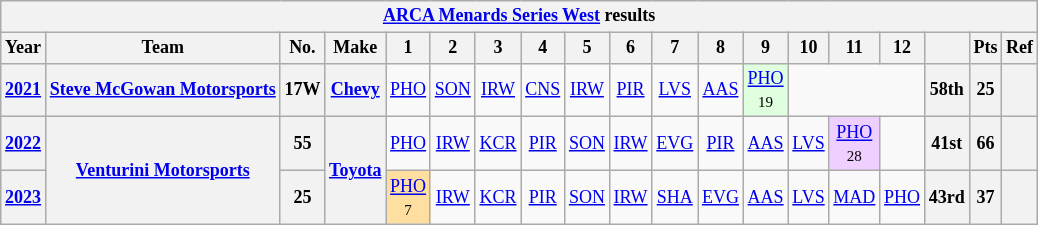<table class="wikitable" style="text-align:center; font-size:75%">
<tr>
<th colspan=19><a href='#'>ARCA Menards Series West</a> results</th>
</tr>
<tr>
<th>Year</th>
<th>Team</th>
<th>No.</th>
<th>Make</th>
<th>1</th>
<th>2</th>
<th>3</th>
<th>4</th>
<th>5</th>
<th>6</th>
<th>7</th>
<th>8</th>
<th>9</th>
<th>10</th>
<th>11</th>
<th>12</th>
<th></th>
<th>Pts</th>
<th>Ref</th>
</tr>
<tr>
<th><a href='#'>2021</a></th>
<th><a href='#'>Steve McGowan Motorsports</a></th>
<th>17W</th>
<th><a href='#'>Chevy</a></th>
<td><a href='#'>PHO</a></td>
<td><a href='#'>SON</a></td>
<td><a href='#'>IRW</a></td>
<td><a href='#'>CNS</a></td>
<td><a href='#'>IRW</a></td>
<td><a href='#'>PIR</a></td>
<td><a href='#'>LVS</a></td>
<td><a href='#'>AAS</a></td>
<td style="background:#DFFFDF;"><a href='#'>PHO</a><br><small>19</small></td>
<td colspan=3></td>
<th>58th</th>
<th>25</th>
<th></th>
</tr>
<tr>
<th><a href='#'>2022</a></th>
<th rowspan=2><a href='#'>Venturini Motorsports</a></th>
<th>55</th>
<th rowspan=2><a href='#'>Toyota</a></th>
<td><a href='#'>PHO</a></td>
<td><a href='#'>IRW</a></td>
<td><a href='#'>KCR</a></td>
<td><a href='#'>PIR</a></td>
<td><a href='#'>SON</a></td>
<td><a href='#'>IRW</a></td>
<td><a href='#'>EVG</a></td>
<td><a href='#'>PIR</a></td>
<td><a href='#'>AAS</a></td>
<td><a href='#'>LVS</a></td>
<td style="background:#EFCFFF;"><a href='#'>PHO</a><br><small>28</small></td>
<td></td>
<th>41st</th>
<th>66</th>
<th></th>
</tr>
<tr>
<th><a href='#'>2023</a></th>
<th>25</th>
<td style="background:#FFDF9F;"><a href='#'>PHO</a><br><small>7</small></td>
<td><a href='#'>IRW</a></td>
<td><a href='#'>KCR</a></td>
<td><a href='#'>PIR</a></td>
<td><a href='#'>SON</a></td>
<td><a href='#'>IRW</a></td>
<td><a href='#'>SHA</a></td>
<td><a href='#'>EVG</a></td>
<td><a href='#'>AAS</a></td>
<td><a href='#'>LVS</a></td>
<td><a href='#'>MAD</a></td>
<td><a href='#'>PHO</a></td>
<th>43rd</th>
<th>37</th>
<th></th>
</tr>
</table>
